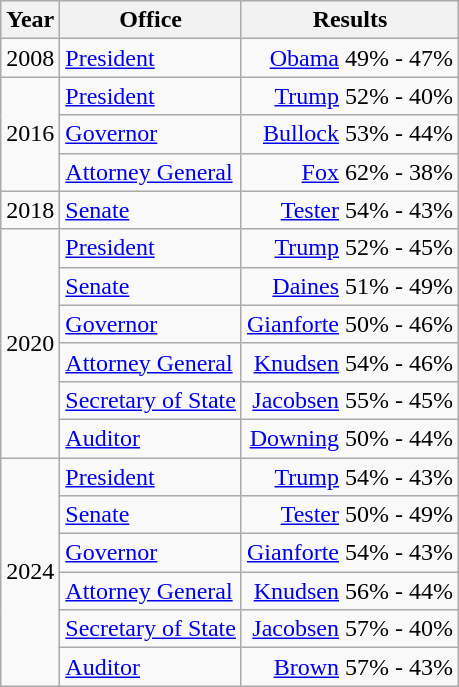<table class=wikitable>
<tr>
<th>Year</th>
<th>Office</th>
<th>Results</th>
</tr>
<tr>
<td>2008</td>
<td><a href='#'>President</a></td>
<td align="right" ><a href='#'>Obama</a> 49% - 47%</td>
</tr>
<tr>
<td rowspan=3>2016</td>
<td><a href='#'>President</a></td>
<td align="right" ><a href='#'>Trump</a> 52% - 40%</td>
</tr>
<tr>
<td><a href='#'>Governor</a></td>
<td align="right" ><a href='#'>Bullock</a> 53% - 44%</td>
</tr>
<tr>
<td><a href='#'>Attorney General</a></td>
<td align="right" ><a href='#'>Fox</a> 62% - 38%</td>
</tr>
<tr>
<td>2018</td>
<td><a href='#'>Senate</a></td>
<td align="right" ><a href='#'>Tester</a> 54% - 43%</td>
</tr>
<tr>
<td rowspan=6>2020</td>
<td><a href='#'>President</a></td>
<td align="right" ><a href='#'>Trump</a> 52% - 45%</td>
</tr>
<tr>
<td><a href='#'>Senate</a></td>
<td align="right" ><a href='#'>Daines</a> 51% - 49%</td>
</tr>
<tr>
<td><a href='#'>Governor</a></td>
<td align="right" ><a href='#'>Gianforte</a> 50% - 46%</td>
</tr>
<tr>
<td><a href='#'>Attorney General</a></td>
<td align="right" ><a href='#'>Knudsen</a> 54% - 46%</td>
</tr>
<tr>
<td><a href='#'>Secretary of State</a></td>
<td align="right" ><a href='#'>Jacobsen</a> 55% - 45%</td>
</tr>
<tr>
<td><a href='#'>Auditor</a></td>
<td align="right" ><a href='#'>Downing</a> 50% - 44%</td>
</tr>
<tr>
<td rowspan=6>2024</td>
<td><a href='#'>President</a></td>
<td align="right" ><a href='#'>Trump</a> 54% - 43%</td>
</tr>
<tr>
<td><a href='#'>Senate</a></td>
<td align="right" ><a href='#'>Tester</a> 50% - 49%</td>
</tr>
<tr>
<td><a href='#'>Governor</a></td>
<td align="right" ><a href='#'>Gianforte</a> 54% - 43%</td>
</tr>
<tr>
<td><a href='#'>Attorney General</a></td>
<td align="right" ><a href='#'>Knudsen</a> 56% - 44%</td>
</tr>
<tr>
<td><a href='#'>Secretary of State</a></td>
<td align="right" ><a href='#'>Jacobsen</a> 57% - 40%</td>
</tr>
<tr>
<td><a href='#'>Auditor</a></td>
<td align="right" ><a href='#'>Brown</a> 57% - 43%</td>
</tr>
</table>
